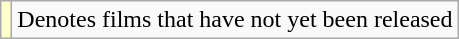<table class="wikitable">
<tr>
<td style="background:#FFFFCC;"></td>
<td>Denotes films that have not yet been released</td>
</tr>
</table>
